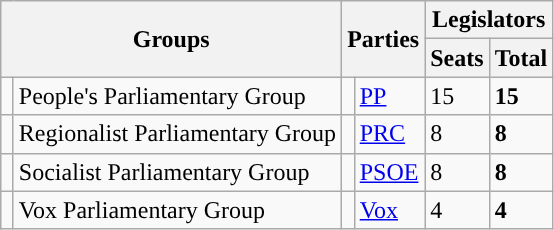<table class="wikitable" style="text-align:left;">
<tr>
<th rowspan="2" colspan="2" width="100">Groups</th>
<th rowspan="2" colspan="2">Parties</th>
<th colspan="2">Legislators</th>
</tr>
<tr>
<th>Seats</th>
<th>Total</th>
</tr>
<tr>
<td width="1" style="color:inherit;background:"></td>
<td>People's Parliamentary Group</td>
<td width="1" style="color:inherit;background:"></td>
<td align="left"><a href='#'>PP</a></td>
<td>15</td>
<td><strong>15</strong></td>
</tr>
<tr>
<td style="color:inherit;background:"></td>
<td>Regionalist Parliamentary Group</td>
<td style="color:inherit;background:"></td>
<td align="left"><a href='#'>PRC</a></td>
<td>8</td>
<td><strong>8</strong></td>
</tr>
<tr>
<td style="color:inherit;background:"></td>
<td>Socialist Parliamentary Group</td>
<td style="color:inherit;background:"></td>
<td align="left"><a href='#'>PSOE</a></td>
<td>8</td>
<td><strong>8</strong></td>
</tr>
<tr>
<td style="color:inherit;background:"></td>
<td>Vox Parliamentary Group</td>
<td style="color:inherit;background:"></td>
<td align="left"><a href='#'>Vox</a></td>
<td>4</td>
<td><strong>4</strong></td>
</tr>
</table>
